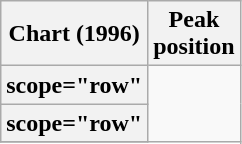<table class="wikitable sortable plainrowheaders">
<tr>
<th>Chart (1996)</th>
<th>Peak<br>position</th>
</tr>
<tr>
<th>scope="row" </th>
</tr>
<tr>
<th>scope="row" </th>
</tr>
<tr>
</tr>
</table>
